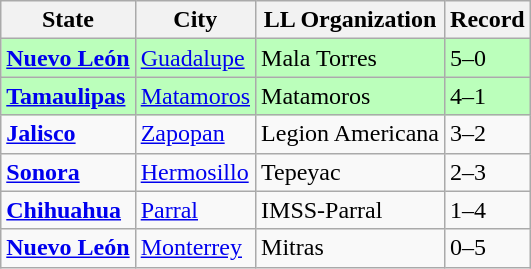<table class="wikitable">
<tr>
<th>State</th>
<th>City</th>
<th>LL Organization</th>
<th>Record</th>
</tr>
<tr bgcolor="#bbffbb">
<td> <strong><a href='#'>Nuevo León</a></strong></td>
<td><a href='#'>Guadalupe</a></td>
<td>Mala Torres</td>
<td>5–0</td>
</tr>
<tr bgcolor="#bbffbb">
<td> <strong><a href='#'>Tamaulipas</a></strong></td>
<td><a href='#'>Matamoros</a></td>
<td>Matamoros</td>
<td>4–1</td>
</tr>
<tr>
<td> <strong><a href='#'>Jalisco</a></strong></td>
<td><a href='#'>Zapopan</a></td>
<td>Legion Americana</td>
<td>3–2</td>
</tr>
<tr>
<td> <strong><a href='#'>Sonora</a></strong></td>
<td><a href='#'>Hermosillo</a></td>
<td>Tepeyac</td>
<td>2–3</td>
</tr>
<tr>
<td> <strong><a href='#'>Chihuahua</a></strong></td>
<td><a href='#'>Parral</a></td>
<td>IMSS-Parral</td>
<td>1–4</td>
</tr>
<tr>
<td> <strong><a href='#'>Nuevo León</a></strong></td>
<td><a href='#'>Monterrey</a></td>
<td>Mitras</td>
<td>0–5</td>
</tr>
</table>
